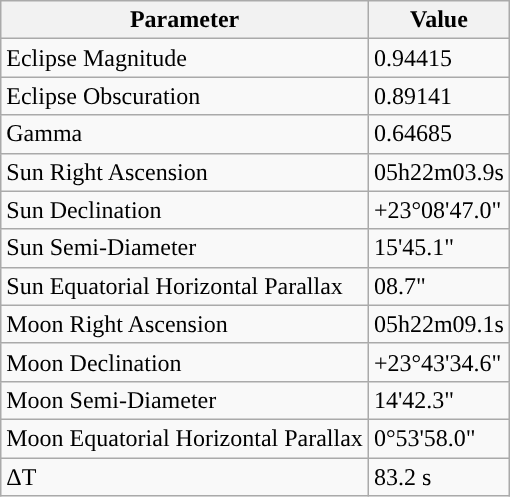<table class="wikitable">
<tr>
<th>Parameter</th>
<th>Value</th>
</tr>
<tr>
<td>Eclipse Magnitude</td>
<td>0.94415</td>
</tr>
<tr>
<td>Eclipse Obscuration</td>
<td>0.89141</td>
</tr>
<tr>
<td>Gamma</td>
<td>0.64685</td>
</tr>
<tr>
<td>Sun Right Ascension</td>
<td>05h22m03.9s</td>
</tr>
<tr>
<td>Sun Declination</td>
<td>+23°08'47.0"</td>
</tr>
<tr>
<td>Sun Semi-Diameter</td>
<td>15'45.1"</td>
</tr>
<tr>
<td>Sun Equatorial Horizontal Parallax</td>
<td>08.7"</td>
</tr>
<tr>
<td>Moon Right Ascension</td>
<td>05h22m09.1s</td>
</tr>
<tr>
<td>Moon Declination</td>
<td>+23°43'34.6"</td>
</tr>
<tr>
<td>Moon Semi-Diameter</td>
<td>14'42.3"</td>
</tr>
<tr>
<td>Moon Equatorial Horizontal Parallax</td>
<td>0°53'58.0"</td>
</tr>
<tr>
<td>ΔT</td>
<td>83.2 s</td>
</tr>
</table>
